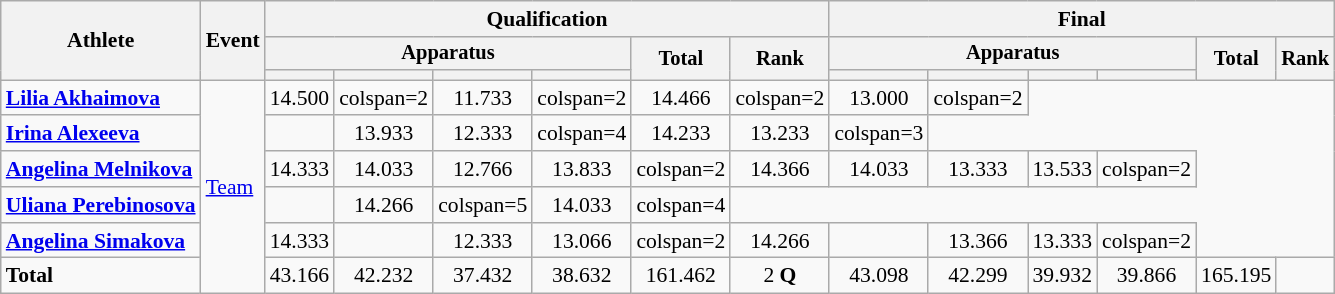<table class="wikitable" style="font-size:90%">
<tr>
<th rowspan=3>Athlete</th>
<th rowspan=3>Event</th>
<th colspan=6>Qualification</th>
<th colspan=6>Final</th>
</tr>
<tr style="font-size:95%">
<th colspan=4>Apparatus</th>
<th rowspan=2>Total</th>
<th rowspan=2>Rank</th>
<th colspan=4>Apparatus</th>
<th rowspan=2>Total</th>
<th rowspan=2>Rank</th>
</tr>
<tr style="font-size:95%">
<th></th>
<th></th>
<th></th>
<th></th>
<th></th>
<th></th>
<th></th>
<th></th>
</tr>
<tr align=center>
<td align=left><strong><a href='#'>Lilia Akhaimova</a></strong></td>
<td align=left rowspan=6><a href='#'>Team</a></td>
<td>14.500</td>
<td>colspan=2 </td>
<td>11.733</td>
<td>colspan=2 </td>
<td>14.466</td>
<td>colspan=2 </td>
<td>13.000</td>
<td>colspan=2 </td>
</tr>
<tr align=center>
<td align=left><strong><a href='#'>Irina Alexeeva</a></strong></td>
<td></td>
<td>13.933</td>
<td>12.333</td>
<td>colspan=4 </td>
<td>14.233</td>
<td>13.233</td>
<td>colspan=3 </td>
</tr>
<tr align=center>
<td align=left><strong><a href='#'>Angelina Melnikova</a></strong></td>
<td>14.333</td>
<td>14.033</td>
<td>12.766</td>
<td>13.833</td>
<td>colspan=2 </td>
<td>14.366</td>
<td>14.033</td>
<td>13.333</td>
<td>13.533</td>
<td>colspan=2 </td>
</tr>
<tr align=center>
<td align=left><strong><a href='#'>Uliana Perebinosova</a></strong></td>
<td></td>
<td>14.266</td>
<td>colspan=5 </td>
<td>14.033</td>
<td>colspan=4 </td>
</tr>
<tr align=center>
<td align=left><strong><a href='#'>Angelina Simakova</a></strong></td>
<td>14.333</td>
<td></td>
<td>12.333</td>
<td>13.066</td>
<td>colspan=2 </td>
<td>14.266</td>
<td></td>
<td>13.366</td>
<td>13.333</td>
<td>colspan=2 </td>
</tr>
<tr align=center>
<td align=left><strong>Total</strong></td>
<td>43.166</td>
<td>42.232</td>
<td>37.432</td>
<td>38.632</td>
<td>161.462</td>
<td>2 <strong>Q</strong></td>
<td>43.098</td>
<td>42.299</td>
<td>39.932</td>
<td>39.866</td>
<td>165.195</td>
<td></td>
</tr>
</table>
